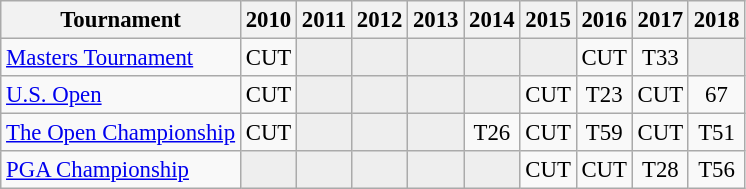<table class="wikitable" style="font-size:95%;text-align:center;">
<tr>
<th>Tournament</th>
<th>2010</th>
<th>2011</th>
<th>2012</th>
<th>2013</th>
<th>2014</th>
<th>2015</th>
<th>2016</th>
<th>2017</th>
<th>2018</th>
</tr>
<tr>
<td align=left><a href='#'>Masters Tournament</a></td>
<td>CUT</td>
<td style="background:#eeeeee;"></td>
<td style="background:#eeeeee;"></td>
<td style="background:#eeeeee;"></td>
<td style="background:#eeeeee;"></td>
<td style="background:#eeeeee;"></td>
<td>CUT</td>
<td>T33</td>
<td style="background:#eeeeee;"></td>
</tr>
<tr>
<td align=left><a href='#'>U.S. Open</a></td>
<td>CUT</td>
<td style="background:#eeeeee;"></td>
<td style="background:#eeeeee;"></td>
<td style="background:#eeeeee;"></td>
<td style="background:#eeeeee;"></td>
<td>CUT</td>
<td>T23</td>
<td>CUT</td>
<td>67</td>
</tr>
<tr>
<td align=left><a href='#'>The Open Championship</a></td>
<td>CUT</td>
<td style="background:#eeeeee;"></td>
<td style="background:#eeeeee;"></td>
<td style="background:#eeeeee;"></td>
<td>T26</td>
<td>CUT</td>
<td>T59</td>
<td>CUT</td>
<td>T51</td>
</tr>
<tr>
<td align=left><a href='#'>PGA Championship</a></td>
<td style="background:#eeeeee;"></td>
<td style="background:#eeeeee;"></td>
<td style="background:#eeeeee;"></td>
<td style="background:#eeeeee;"></td>
<td style="background:#eeeeee;"></td>
<td>CUT</td>
<td>CUT</td>
<td>T28</td>
<td>T56</td>
</tr>
</table>
